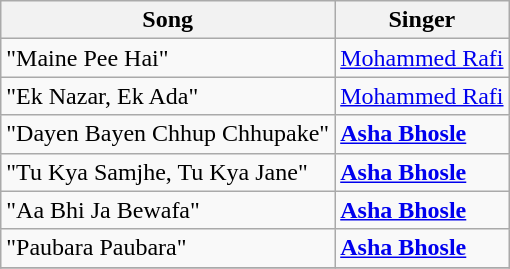<table class="wikitable">
<tr>
<th>Song</th>
<th>Singer</th>
</tr>
<tr>
<td>"Maine Pee Hai"</td>
<td><a href='#'>Mohammed Rafi</a></td>
</tr>
<tr>
<td>"Ek Nazar, Ek Ada"</td>
<td><a href='#'>Mohammed Rafi</a></td>
</tr>
<tr>
<td>"Dayen Bayen Chhup Chhupake"</td>
<td><strong><a href='#'>Asha Bhosle</a></strong></td>
</tr>
<tr>
<td>"Tu Kya Samjhe, Tu Kya Jane"</td>
<td><strong><a href='#'>Asha Bhosle</a></strong></td>
</tr>
<tr>
<td>"Aa Bhi Ja Bewafa"</td>
<td><strong><a href='#'>Asha Bhosle</a></strong></td>
</tr>
<tr>
<td>"Paubara Paubara"</td>
<td><strong><a href='#'>Asha Bhosle</a></strong></td>
</tr>
<tr>
</tr>
</table>
